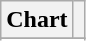<table class="wikitable plainrowheaders sortable" style="text-align:center;">
<tr>
<th scope="col">Chart</th>
<th scope="col"></th>
</tr>
<tr>
</tr>
<tr>
</tr>
<tr>
</tr>
</table>
